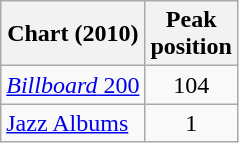<table class="wikitable">
<tr>
<th>Chart (2010)</th>
<th>Peak<br>position</th>
</tr>
<tr>
<td><a href='#'><em>Billboard</em> 200</a></td>
<td style="text-align:center">104</td>
</tr>
<tr>
<td><a href='#'>Jazz Albums</a></td>
<td style="text-align:center">1</td>
</tr>
</table>
